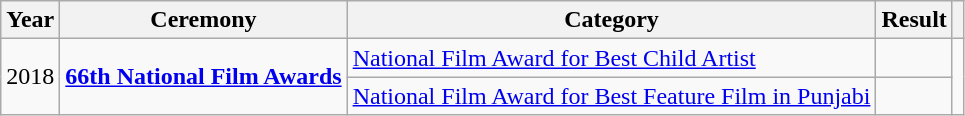<table class="wikitable">
<tr>
<th>Year</th>
<th>Ceremony</th>
<th>Category</th>
<th>Result</th>
<th></th>
</tr>
<tr>
<td rowspan="2">2018</td>
<td rowspan="2"><strong><a href='#'>66th National Film Awards</a></strong></td>
<td><a href='#'>National Film Award for Best Child Artist</a></td>
<td></td>
<td rowspan="2"></td>
</tr>
<tr>
<td><a href='#'>National Film Award for Best Feature Film in Punjabi</a></td>
<td></td>
</tr>
</table>
